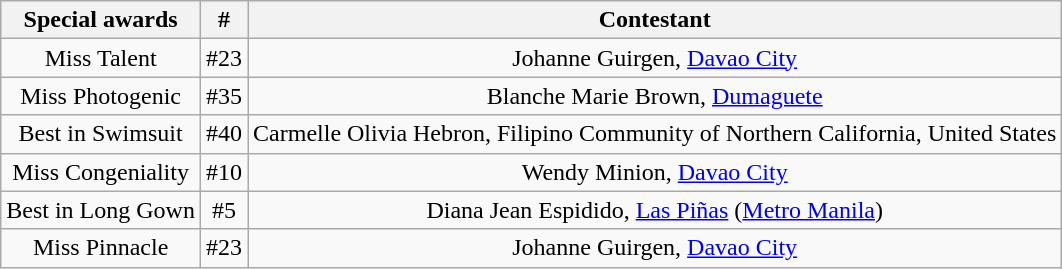<table class="wikitable" style="text-align: center;">
<tr>
<th>Special awards</th>
<th><strong>#</strong></th>
<th>Contestant</th>
</tr>
<tr>
<td>Miss Talent</td>
<td>#23</td>
<td>Johanne Guirgen, <a href='#'>Davao City</a></td>
</tr>
<tr>
<td>Miss Photogenic</td>
<td>#35</td>
<td>Blanche Marie Brown, <a href='#'>Dumaguete</a></td>
</tr>
<tr>
<td>Best in Swimsuit</td>
<td>#40</td>
<td>Carmelle Olivia Hebron, Filipino Community of Northern California, United States</td>
</tr>
<tr>
<td>Miss Congeniality</td>
<td>#10</td>
<td>Wendy Minion, <a href='#'>Davao City</a></td>
</tr>
<tr>
<td>Best in Long Gown</td>
<td>#5</td>
<td>Diana Jean Espidido, <a href='#'>Las Piñas</a> (<a href='#'>Metro Manila</a>)</td>
</tr>
<tr>
<td>Miss Pinnacle</td>
<td>#23</td>
<td>Johanne Guirgen, <a href='#'>Davao City</a></td>
</tr>
</table>
